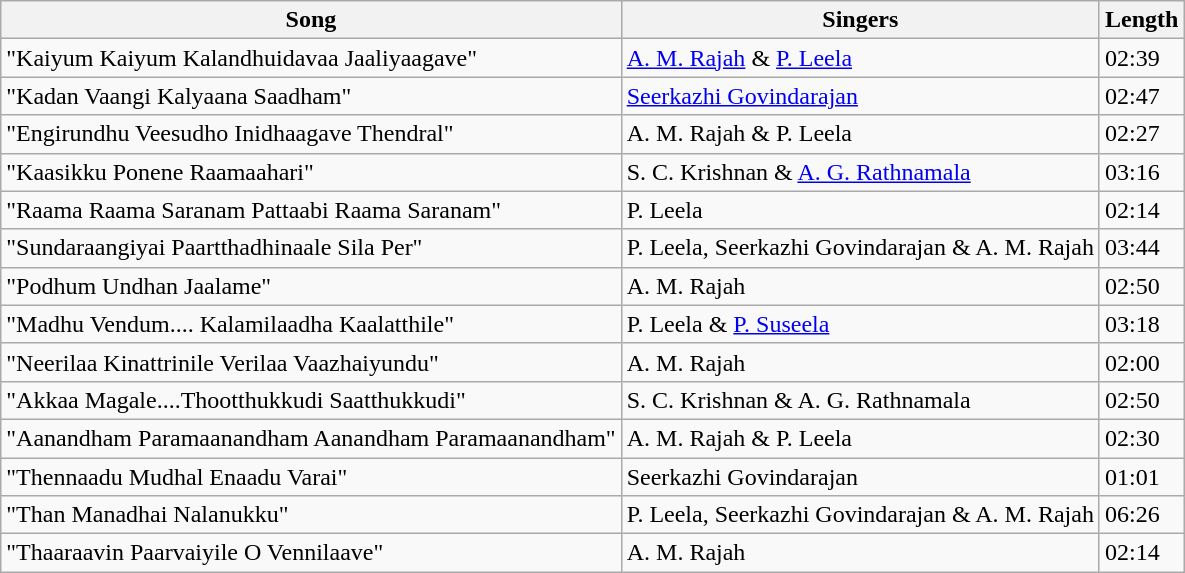<table class="wikitable" style="font-size:100%;">
<tr>
<th>Song</th>
<th>Singers</th>
<th>Length</th>
</tr>
<tr>
<td>"Kaiyum Kaiyum Kalandhuidavaa Jaaliyaagave"</td>
<td><a href='#'>A. M. Rajah</a> & <a href='#'>P. Leela</a></td>
<td>02:39</td>
</tr>
<tr>
<td>"Kadan Vaangi Kalyaana Saadham"</td>
<td><a href='#'>Seerkazhi Govindarajan</a></td>
<td>02:47</td>
</tr>
<tr>
<td>"Engirundhu Veesudho Inidhaagave Thendral"</td>
<td>A. M. Rajah & P. Leela</td>
<td>02:27</td>
</tr>
<tr>
<td>"Kaasikku Ponene Raamaahari"</td>
<td>S. C. Krishnan &  <a href='#'>A. G. Rathnamala</a></td>
<td>03:16</td>
</tr>
<tr>
<td>"Raama Raama Saranam Pattaabi Raama Saranam"</td>
<td>P. Leela</td>
<td>02:14</td>
</tr>
<tr>
<td>"Sundaraangiyai Paartthadhinaale Sila Per"</td>
<td>P. Leela, Seerkazhi Govindarajan & A. M. Rajah</td>
<td>03:44</td>
</tr>
<tr>
<td>"Podhum Undhan Jaalame"</td>
<td>A. M. Rajah</td>
<td>02:50</td>
</tr>
<tr>
<td>"Madhu Vendum.... Kalamilaadha Kaalatthile"</td>
<td>P. Leela & <a href='#'>P. Suseela</a></td>
<td>03:18</td>
</tr>
<tr>
<td>"Neerilaa Kinattrinile Verilaa Vaazhaiyundu"</td>
<td>A. M. Rajah</td>
<td>02:00</td>
</tr>
<tr>
<td>"Akkaa Magale....Thootthukkudi Saatthukkudi"</td>
<td>S. C. Krishnan &  A. G. Rathnamala</td>
<td>02:50</td>
</tr>
<tr>
<td>"Aanandham Paramaanandham Aanandham Paramaanandham"</td>
<td>A. M. Rajah & P. Leela</td>
<td>02:30</td>
</tr>
<tr>
<td>"Thennaadu Mudhal Enaadu Varai"</td>
<td>Seerkazhi Govindarajan</td>
<td>01:01</td>
</tr>
<tr>
<td>"Than Manadhai Nalanukku"</td>
<td>P. Leela, Seerkazhi Govindarajan & A. M. Rajah</td>
<td>06:26</td>
</tr>
<tr>
<td>"Thaaraavin Paarvaiyile O Vennilaave"</td>
<td>A. M. Rajah</td>
<td>02:14</td>
</tr>
</table>
